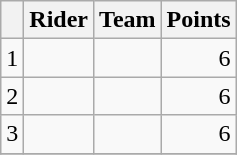<table class="wikitable">
<tr>
<th></th>
<th>Rider</th>
<th>Team</th>
<th>Points</th>
</tr>
<tr>
<td>1</td>
<td>  </td>
<td></td>
<td align="right">6</td>
</tr>
<tr>
<td>2</td>
<td></td>
<td></td>
<td align="right">6</td>
</tr>
<tr>
<td>3</td>
<td></td>
<td></td>
<td align="right">6</td>
</tr>
<tr>
</tr>
</table>
